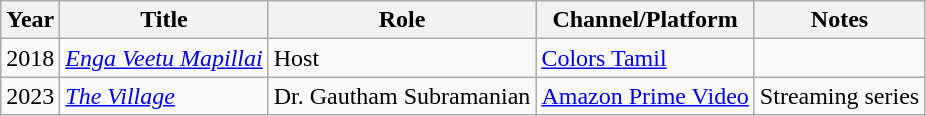<table class="wikitable sortable">
<tr>
<th scope="col">Year</th>
<th scope="col">Title</th>
<th scope="col">Role</th>
<th scope="col">Channel/Platform</th>
<th scope="col">Notes</th>
</tr>
<tr>
<td>2018</td>
<td><em><a href='#'>Enga Veetu Mapillai</a></em></td>
<td>Host</td>
<td><a href='#'>Colors Tamil</a></td>
<td></td>
</tr>
<tr>
<td>2023</td>
<td><em><a href='#'>The Village</a></em></td>
<td>Dr. Gautham Subramanian</td>
<td><a href='#'>Amazon Prime Video</a></td>
<td>Streaming series</td>
</tr>
</table>
